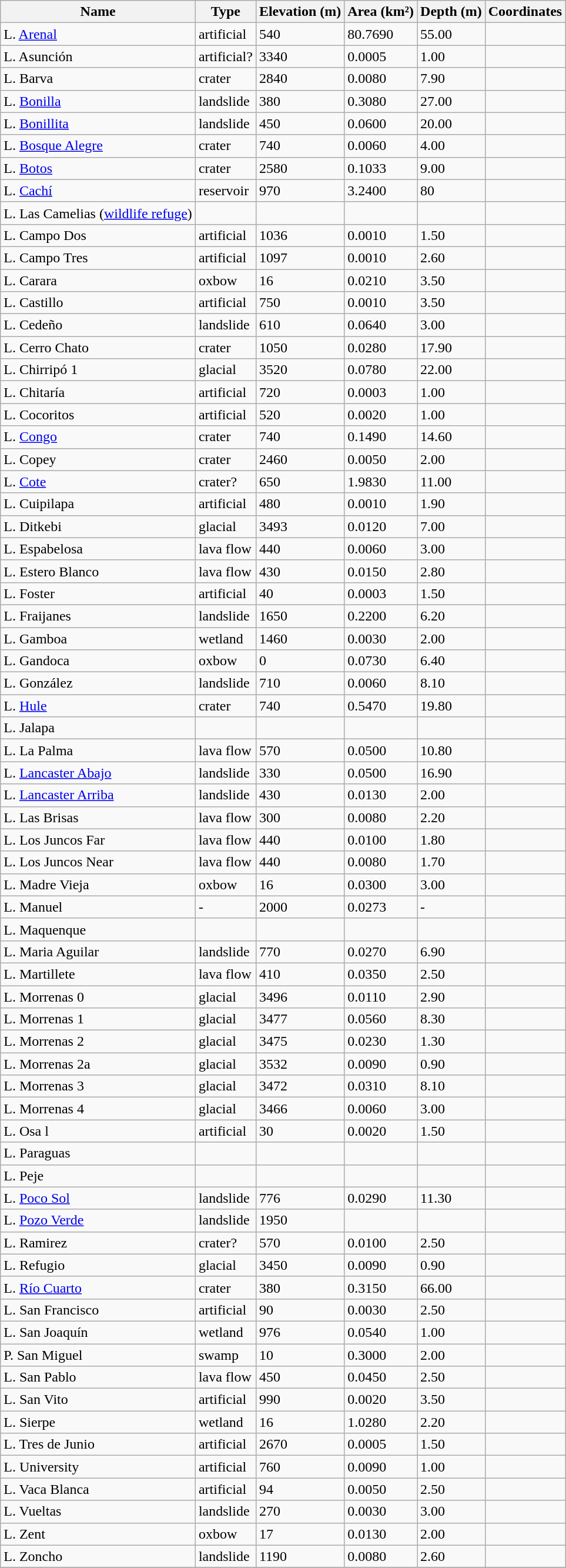<table class="wikitable sortable">
<tr>
<th>Name</th>
<th>Type</th>
<th>Elevation (m)</th>
<th>Area (km²)</th>
<th>Depth (m)</th>
<th>Coordinates</th>
</tr>
<tr>
<td>L. <a href='#'>Arenal</a></td>
<td>artificial</td>
<td>540</td>
<td>80.7690</td>
<td>55.00</td>
<td></td>
</tr>
<tr>
<td>L. Asunción</td>
<td>artificial?</td>
<td>3340</td>
<td>0.0005</td>
<td>1.00</td>
<td></td>
</tr>
<tr>
<td>L. Barva</td>
<td>crater</td>
<td>2840</td>
<td>0.0080</td>
<td>7.90</td>
<td></td>
</tr>
<tr>
<td>L. <a href='#'>Bonilla</a></td>
<td>landslide</td>
<td>380</td>
<td>0.3080</td>
<td>27.00</td>
<td></td>
</tr>
<tr>
<td>L. <a href='#'>Bonillita</a></td>
<td>landslide</td>
<td>450</td>
<td>0.0600</td>
<td>20.00</td>
<td></td>
</tr>
<tr>
<td>L. <a href='#'>Bosque Alegre</a></td>
<td>crater</td>
<td>740</td>
<td>0.0060</td>
<td>4.00</td>
<td></td>
</tr>
<tr>
<td>L. <a href='#'>Botos</a></td>
<td>crater</td>
<td>2580</td>
<td>0.1033</td>
<td>9.00</td>
<td></td>
</tr>
<tr>
<td>L. <a href='#'>Cachí</a></td>
<td>reservoir</td>
<td>970</td>
<td>3.2400</td>
<td>80</td>
<td></td>
</tr>
<tr>
<td>L. Las Camelias (<a href='#'>wildlife refuge</a>) </td>
<td></td>
<td></td>
<td></td>
<td></td>
<td></td>
</tr>
<tr>
<td>L. Campo Dos</td>
<td>artificial</td>
<td>1036</td>
<td>0.0010</td>
<td>1.50</td>
<td></td>
</tr>
<tr>
<td>L. Campo Tres</td>
<td>artificial</td>
<td>1097</td>
<td>0.0010</td>
<td>2.60</td>
<td></td>
</tr>
<tr>
<td>L. Carara</td>
<td>oxbow</td>
<td>16</td>
<td>0.0210</td>
<td>3.50</td>
<td></td>
</tr>
<tr>
<td>L. Castillo</td>
<td>artificial</td>
<td>750</td>
<td>0.0010</td>
<td>3.50</td>
<td></td>
</tr>
<tr>
<td>L. Cedeño</td>
<td>landslide</td>
<td>610</td>
<td>0.0640</td>
<td>3.00</td>
<td></td>
</tr>
<tr>
<td>L. Cerro Chato</td>
<td>crater</td>
<td>1050</td>
<td>0.0280</td>
<td>17.90</td>
<td></td>
</tr>
<tr>
<td>L. Chirripó 1</td>
<td>glacial</td>
<td>3520</td>
<td>0.0780</td>
<td>22.00</td>
<td></td>
</tr>
<tr>
<td>L. Chitaría</td>
<td>artificial</td>
<td>720</td>
<td>0.0003</td>
<td>1.00</td>
<td></td>
</tr>
<tr>
<td>L. Cocoritos</td>
<td>artificial</td>
<td>520</td>
<td>0.0020</td>
<td>1.00</td>
<td></td>
</tr>
<tr>
<td>L. <a href='#'>Congo</a></td>
<td>crater</td>
<td>740</td>
<td>0.1490</td>
<td>14.60</td>
<td></td>
</tr>
<tr>
<td>L. Copey</td>
<td>crater</td>
<td>2460</td>
<td>0.0050</td>
<td>2.00</td>
<td></td>
</tr>
<tr>
<td>L. <a href='#'>Cote</a></td>
<td>crater?</td>
<td>650</td>
<td>1.9830</td>
<td>11.00</td>
<td></td>
</tr>
<tr>
<td>L. Cuipilapa</td>
<td>artificial</td>
<td>480</td>
<td>0.0010</td>
<td>1.90</td>
<td></td>
</tr>
<tr>
<td>L. Ditkebi</td>
<td>glacial</td>
<td>3493</td>
<td>0.0120</td>
<td>7.00</td>
<td></td>
</tr>
<tr>
<td>L. Espabelosa</td>
<td>lava flow</td>
<td>440</td>
<td>0.0060</td>
<td>3.00</td>
<td></td>
</tr>
<tr>
<td>L. Estero Blanco</td>
<td>lava flow</td>
<td>430</td>
<td>0.0150</td>
<td>2.80</td>
<td></td>
</tr>
<tr>
<td>L. Foster</td>
<td>artificial</td>
<td>40</td>
<td>0.0003</td>
<td>1.50</td>
<td></td>
</tr>
<tr>
<td>L. Fraijanes</td>
<td>landslide</td>
<td>1650</td>
<td>0.2200</td>
<td>6.20</td>
<td></td>
</tr>
<tr>
<td>L. Gamboa</td>
<td>wetland</td>
<td>1460</td>
<td>0.0030</td>
<td>2.00</td>
<td></td>
</tr>
<tr>
<td>L. Gandoca</td>
<td>oxbow</td>
<td>0</td>
<td>0.0730</td>
<td>6.40</td>
<td></td>
</tr>
<tr>
<td>L. González</td>
<td>landslide</td>
<td>710</td>
<td>0.0060</td>
<td>8.10</td>
<td></td>
</tr>
<tr>
<td>L. <a href='#'>Hule</a></td>
<td>crater</td>
<td>740</td>
<td>0.5470</td>
<td>19.80</td>
<td></td>
</tr>
<tr>
<td>L. Jalapa </td>
<td></td>
<td></td>
<td></td>
<td></td>
<td></td>
</tr>
<tr>
<td>L. La Palma</td>
<td>lava flow</td>
<td>570</td>
<td>0.0500</td>
<td>10.80</td>
<td></td>
</tr>
<tr>
<td>L. <a href='#'>Lancaster Abajo</a></td>
<td>landslide</td>
<td>330</td>
<td>0.0500</td>
<td>16.90</td>
<td></td>
</tr>
<tr>
<td>L. <a href='#'>Lancaster Arriba</a></td>
<td>landslide</td>
<td>430</td>
<td>0.0130</td>
<td>2.00</td>
<td></td>
</tr>
<tr>
<td>L. Las Brisas</td>
<td>lava flow</td>
<td>300</td>
<td>0.0080</td>
<td>2.20</td>
<td></td>
</tr>
<tr>
<td>L. Los Juncos Far</td>
<td>lava flow</td>
<td>440</td>
<td>0.0100</td>
<td>1.80</td>
<td></td>
</tr>
<tr>
<td>L. Los Juncos Near</td>
<td>lava flow</td>
<td>440</td>
<td>0.0080</td>
<td>1.70</td>
<td></td>
</tr>
<tr>
<td>L. Madre Vieja</td>
<td>oxbow</td>
<td>16</td>
<td>0.0300</td>
<td>3.00</td>
<td></td>
</tr>
<tr>
<td>L. Manuel </td>
<td>-</td>
<td>2000</td>
<td>0.0273</td>
<td>-</td>
<td></td>
</tr>
<tr>
<td>L. Maquenque </td>
<td></td>
<td></td>
<td></td>
<td></td>
<td></td>
</tr>
<tr>
<td>L. Maria Aguilar</td>
<td>landslide</td>
<td>770</td>
<td>0.0270</td>
<td>6.90</td>
<td></td>
</tr>
<tr>
<td>L. Martillete</td>
<td>lava flow</td>
<td>410</td>
<td>0.0350</td>
<td>2.50</td>
<td></td>
</tr>
<tr>
<td>L. Morrenas 0</td>
<td>glacial</td>
<td>3496</td>
<td>0.0110</td>
<td>2.90</td>
<td></td>
</tr>
<tr>
<td>L. Morrenas 1</td>
<td>glacial</td>
<td>3477</td>
<td>0.0560</td>
<td>8.30</td>
<td></td>
</tr>
<tr>
<td>L. Morrenas 2</td>
<td>glacial</td>
<td>3475</td>
<td>0.0230</td>
<td>1.30</td>
<td></td>
</tr>
<tr>
<td>L. Morrenas 2a</td>
<td>glacial</td>
<td>3532</td>
<td>0.0090</td>
<td>0.90</td>
<td></td>
</tr>
<tr>
<td>L. Morrenas 3</td>
<td>glacial</td>
<td>3472</td>
<td>0.0310</td>
<td>8.10</td>
<td></td>
</tr>
<tr>
<td>L. Morrenas 4</td>
<td>glacial</td>
<td>3466</td>
<td>0.0060</td>
<td>3.00</td>
<td></td>
</tr>
<tr>
<td>L. Osa l</td>
<td>artificial</td>
<td>30</td>
<td>0.0020</td>
<td>1.50</td>
<td></td>
</tr>
<tr>
<td>L. Paraguas </td>
<td></td>
<td></td>
<td></td>
<td></td>
<td></td>
</tr>
<tr>
<td>L. Peje </td>
<td></td>
<td></td>
<td></td>
<td></td>
<td></td>
</tr>
<tr>
<td>L. <a href='#'>Poco Sol</a></td>
<td>landslide</td>
<td>776</td>
<td>0.0290</td>
<td>11.30</td>
<td></td>
</tr>
<tr>
<td>L. <a href='#'>Pozo Verde</a></td>
<td>landslide</td>
<td>1950</td>
<td></td>
<td></td>
<td></td>
</tr>
<tr>
<td>L. Ramirez</td>
<td>crater?</td>
<td>570</td>
<td>0.0100</td>
<td>2.50</td>
<td></td>
</tr>
<tr>
<td>L. Refugio</td>
<td>glacial</td>
<td>3450</td>
<td>0.0090</td>
<td>0.90</td>
<td></td>
</tr>
<tr>
<td>L. <a href='#'>Río Cuarto</a></td>
<td>crater</td>
<td>380</td>
<td>0.3150</td>
<td>66.00</td>
<td></td>
</tr>
<tr>
<td>L. San Francisco</td>
<td>artificial</td>
<td>90</td>
<td>0.0030</td>
<td>2.50</td>
<td></td>
</tr>
<tr>
<td>L. San Joaquín</td>
<td>wetland</td>
<td>976</td>
<td>0.0540</td>
<td>1.00</td>
<td></td>
</tr>
<tr>
<td>P. San Miguel</td>
<td>swamp</td>
<td>10</td>
<td>0.3000</td>
<td>2.00</td>
<td></td>
</tr>
<tr>
<td>L. San Pablo</td>
<td>lava flow</td>
<td>450</td>
<td>0.0450</td>
<td>2.50</td>
<td></td>
</tr>
<tr>
<td>L. San Vito</td>
<td>artificial</td>
<td>990</td>
<td>0.0020</td>
<td>3.50</td>
<td></td>
</tr>
<tr>
<td>L. Sierpe</td>
<td>wetland</td>
<td>16</td>
<td>1.0280</td>
<td>2.20</td>
<td></td>
</tr>
<tr>
<td>L. Tres de Junio</td>
<td>artificial</td>
<td>2670</td>
<td>0.0005</td>
<td>1.50</td>
<td></td>
</tr>
<tr>
<td>L. University</td>
<td>artificial</td>
<td>760</td>
<td>0.0090</td>
<td>1.00</td>
<td></td>
</tr>
<tr>
<td>L. Vaca Blanca</td>
<td>artificial</td>
<td>94</td>
<td>0.0050</td>
<td>2.50</td>
<td></td>
</tr>
<tr>
<td>L. Vueltas</td>
<td>landslide</td>
<td>270</td>
<td>0.0030</td>
<td>3.00</td>
<td></td>
</tr>
<tr>
<td>L. Zent</td>
<td>oxbow</td>
<td>17</td>
<td>0.0130</td>
<td>2.00</td>
<td></td>
</tr>
<tr ó>
<td>L. Zoncho</td>
<td>landslide</td>
<td>1190</td>
<td>0.0080</td>
<td>2.60</td>
<td></td>
</tr>
<tr>
</tr>
</table>
